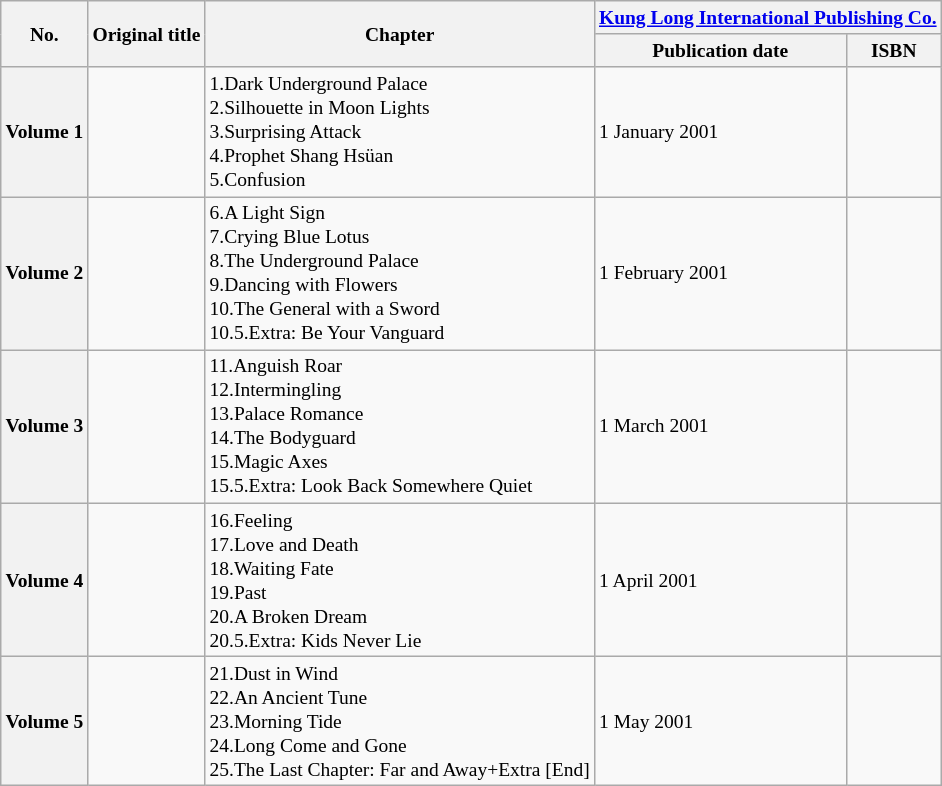<table class=wikitable style="font-size:small;margin:0 auto;">
<tr>
<th rowspan="2">No.</th>
<th rowspan="2">Original title</th>
<th rowspan="2">Chapter</th>
<th colspan="2"> <a href='#'>Kung Long International Publishing Co.</a></th>
</tr>
<tr>
<th>Publication date</th>
<th>ISBN</th>
</tr>
<tr>
<th>Volume 1</th>
<td></td>
<td>1.Dark Underground Palace<br>2.Silhouette in Moon Lights<br>3.Surprising Attack<br>4.Prophet Shang Hsüan<br>5.Confusion</td>
<td>1 January 2001</td>
<td></td>
</tr>
<tr>
<th>Volume 2</th>
<td></td>
<td>6.A Light Sign<br>7.Crying Blue Lotus<br>8.The Underground Palace<br>9.Dancing with Flowers<br>10.The General with a Sword<br>10.5.Extra: Be Your Vanguard</td>
<td>1 February 2001</td>
<td></td>
</tr>
<tr>
<th>Volume 3</th>
<td></td>
<td>11.Anguish Roar<br>12.Intermingling<br>13.Palace Romance<br>14.The Bodyguard<br>15.Magic Axes<br>15.5.Extra: Look Back Somewhere Quiet</td>
<td>1 March 2001</td>
<td></td>
</tr>
<tr>
<th>Volume 4</th>
<td></td>
<td>16.Feeling<br>17.Love and Death<br>18.Waiting Fate<br>19.Past<br>20.A Broken Dream<br>20.5.Extra: Kids Never Lie</td>
<td>1 April 2001</td>
<td></td>
</tr>
<tr>
<th>Volume 5</th>
<td></td>
<td>21.Dust in Wind<br>22.An Ancient Tune<br>23.Morning Tide<br>24.Long Come and Gone<br>25.The Last Chapter: Far and Away+Extra [End]</td>
<td>1 May 2001</td>
<td></td>
</tr>
</table>
